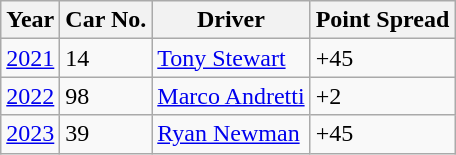<table class="wikitable">
<tr>
<th>Year</th>
<th>Car No.</th>
<th>Driver</th>
<th>Point Spread</th>
</tr>
<tr>
<td><a href='#'>2021</a></td>
<td>14</td>
<td><a href='#'>Tony Stewart</a></td>
<td>+45</td>
</tr>
<tr>
<td><a href='#'>2022</a></td>
<td>98</td>
<td><a href='#'>Marco Andretti</a></td>
<td>+2</td>
</tr>
<tr>
<td><a href='#'>2023</a></td>
<td>39</td>
<td><a href='#'>Ryan Newman</a></td>
<td>+45</td>
</tr>
</table>
